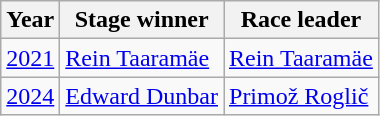<table class="wikitable">
<tr>
<th>Year</th>
<th>Stage winner</th>
<th>Race leader</th>
</tr>
<tr>
<td><a href='#'>2021</a></td>
<td> <a href='#'>Rein Taaramäe</a></td>
<td> <a href='#'>Rein Taaramäe</a></td>
</tr>
<tr>
<td><a href='#'>2024</a></td>
<td> <a href='#'>Edward Dunbar</a></td>
<td> <a href='#'>Primož Roglič</a></td>
</tr>
</table>
